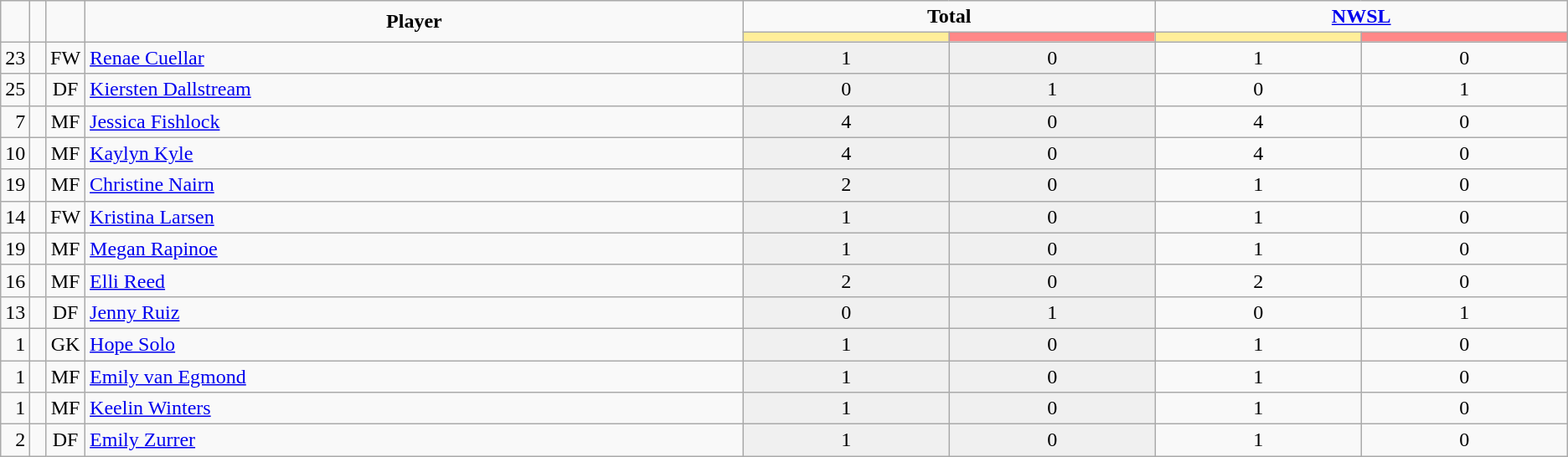<table class="wikitable" style="text-align:center;">
<tr>
<td rowspan=2  style="width:1%; text-align:center;"><strong></strong></td>
<td rowspan=2  style="width:1%; text-align:center;"><strong></strong></td>
<td rowspan=2  style="width:1%; text-align:center;"><strong></strong></td>
<td rowspan=2  style="width:42%; text-align:center;"><strong>Player</strong></td>
<td colspan=2 style="text-align:center;"><strong>Total</strong></td>
<td colspan=2 style="text-align:center;"><strong><a href='#'>NWSL</a></strong></td>
</tr>
<tr>
<th style="width:60px; background:#fe9;"></th>
<th style="width:60px; background:#ff8888;"></th>
<th style="width:60px; background:#fe9;"></th>
<th style="width:60px; background:#ff8888;"></th>
</tr>
<tr>
<td style="text-align: right;">23</td>
<td></td>
<td>FW</td>
<td style="text-align: left;"><a href='#'>Renae Cuellar</a></td>
<td style="background: #F0F0F0;">1</td>
<td style="background: #F0F0F0;">0</td>
<td>1</td>
<td>0</td>
</tr>
<tr>
<td style="text-align: right;">25</td>
<td></td>
<td>DF</td>
<td style="text-align: left;"><a href='#'>Kiersten Dallstream</a></td>
<td style="background: #F0F0F0;">0</td>
<td style="background: #F0F0F0;">1</td>
<td>0</td>
<td>1</td>
</tr>
<tr>
<td style="text-align: right;">7</td>
<td></td>
<td>MF</td>
<td style="text-align: left;"><a href='#'>Jessica Fishlock</a></td>
<td style="background: #F0F0F0;">4</td>
<td style="background: #F0F0F0;">0</td>
<td>4</td>
<td>0</td>
</tr>
<tr>
<td style="text-align: right;">10</td>
<td></td>
<td>MF</td>
<td style="text-align: left;"><a href='#'>Kaylyn Kyle</a></td>
<td style="background: #F0F0F0;">4</td>
<td style="background: #F0F0F0;">0</td>
<td>4</td>
<td>0</td>
</tr>
<tr>
<td style="text-align: right;">19</td>
<td></td>
<td>MF</td>
<td style="text-align: left;"><a href='#'>Christine Nairn</a></td>
<td style="background: #F0F0F0;">2</td>
<td style="background: #F0F0F0;">0</td>
<td>1</td>
<td>0</td>
</tr>
<tr>
<td style="text-align: right;">14</td>
<td></td>
<td>FW</td>
<td style="text-align: left;"><a href='#'>Kristina Larsen</a></td>
<td style="background: #F0F0F0;">1</td>
<td style="background: #F0F0F0;">0</td>
<td>1</td>
<td>0</td>
</tr>
<tr>
<td style="text-align: right;">19</td>
<td></td>
<td>MF</td>
<td style="text-align: left;"><a href='#'>Megan Rapinoe</a></td>
<td style="background: #F0F0F0;">1</td>
<td style="background: #F0F0F0;">0</td>
<td>1</td>
<td>0</td>
</tr>
<tr>
<td style="text-align: right;">16</td>
<td></td>
<td>MF</td>
<td style="text-align: left;"><a href='#'>Elli Reed</a></td>
<td style="background: #F0F0F0;">2</td>
<td style="background: #F0F0F0;">0</td>
<td>2</td>
<td>0</td>
</tr>
<tr>
<td style="text-align: right;">13</td>
<td></td>
<td>DF</td>
<td style="text-align: left;"><a href='#'>Jenny Ruiz</a></td>
<td style="background: #F0F0F0;">0</td>
<td style="background: #F0F0F0;">1</td>
<td>0</td>
<td>1</td>
</tr>
<tr>
<td style="text-align: right;">1</td>
<td></td>
<td>GK</td>
<td style="text-align: left;"><a href='#'>Hope Solo</a></td>
<td style="background: #F0F0F0;">1</td>
<td style="background: #F0F0F0;">0</td>
<td>1</td>
<td>0</td>
</tr>
<tr>
<td style="text-align: right;">1</td>
<td></td>
<td>MF</td>
<td style="text-align: left;"><a href='#'>Emily van Egmond</a></td>
<td style="background: #F0F0F0;">1</td>
<td style="background: #F0F0F0;">0</td>
<td>1</td>
<td>0</td>
</tr>
<tr>
<td style="text-align: right;">1</td>
<td></td>
<td>MF</td>
<td style="text-align: left;"><a href='#'>Keelin Winters</a></td>
<td style="background: #F0F0F0;">1</td>
<td style="background: #F0F0F0;">0</td>
<td>1</td>
<td>0</td>
</tr>
<tr>
<td style="text-align: right;">2</td>
<td></td>
<td>DF</td>
<td style="text-align: left;"><a href='#'>Emily Zurrer</a></td>
<td style="background: #F0F0F0;">1</td>
<td style="background: #F0F0F0;">0</td>
<td>1</td>
<td>0</td>
</tr>
</table>
